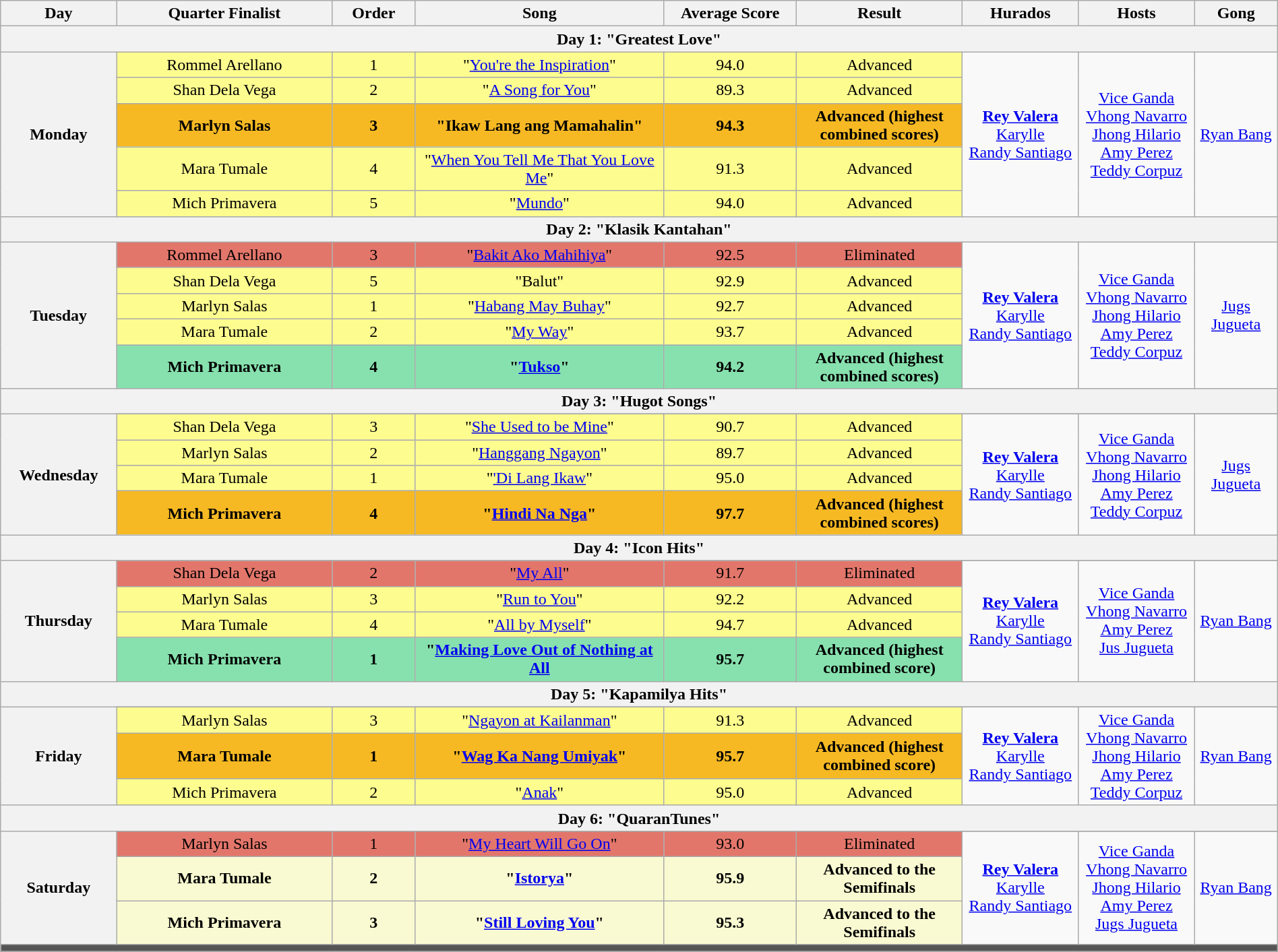<table class="wikitable mw-collapsible mw-collapsed" style="text-align:center; width:100%">
<tr>
<th width="07%">Day</th>
<th width="13%">Quarter Finalist</th>
<th width="05%">Order</th>
<th width="15%">Song</th>
<th width="08%">Average Score</th>
<th width="10%">Result</th>
<th width="07%">Hurados</th>
<th width="07%">Hosts</th>
<th width="05%">Gong</th>
</tr>
<tr>
<th colspan="9">Day 1: "Greatest Love"</th>
</tr>
<tr>
<th rowspan="5">Monday<br><small></small></th>
<td style="background-color:#FDFC8F;">Rommel Arellano</td>
<td style="background-color:#FDFC8F;">1</td>
<td style="background-color:#FDFC8F;">"<a href='#'>You're the Inspiration</a>"</td>
<td style="background-color:#FDFC8F;">94.0</td>
<td style="background-color:#FDFC8F;">Advanced</td>
<td rowspan="5"><strong><a href='#'>Rey Valera</a></strong><br> <a href='#'>Karylle</a> <br> <a href='#'>Randy Santiago</a></td>
<td rowspan="5"><a href='#'>Vice Ganda</a><br> <a href='#'>Vhong Navarro</a><br><a href='#'>Jhong Hilario</a><br><a href='#'>Amy Perez</a><br><a href='#'>Teddy Corpuz</a></td>
<td rowspan="5"><a href='#'>Ryan Bang</a></td>
</tr>
<tr>
<td style="background-color:#FDFC8F;">Shan Dela Vega</td>
<td style="background-color:#FDFC8F;">2</td>
<td style="background-color:#FDFC8F;">"<a href='#'>A Song for You</a>"</td>
<td style="background-color:#FDFC8F;">89.3</td>
<td style="background-color:#FDFC8F;">Advanced</td>
</tr>
<tr>
<td style="background-color:#F6B923;"><strong>Marlyn Salas</strong></td>
<td style="background-color:#F6B923;"><strong>3</strong></td>
<td style="background-color:#F6B923;"><strong>"Ikaw Lang ang Mamahalin"</strong></td>
<td style="background-color:#F6B923;"><strong>94.3</strong></td>
<td style="background-color:#F6B923;"><strong>Advanced (highest combined scores)</strong></td>
</tr>
<tr>
<td style="background-color:#FDFC8F;">Mara Tumale</td>
<td style="background-color:#FDFC8F;">4</td>
<td style="background-color:#FDFC8F;">"<a href='#'>When You Tell Me That You Love Me</a>"</td>
<td style="background-color:#FDFC8F;">91.3</td>
<td style="background-color:#FDFC8F;">Advanced</td>
</tr>
<tr>
<td style="background-color:#FDFC8F;">Mich Primavera</td>
<td style="background-color:#FDFC8F;">5</td>
<td style="background-color:#FDFC8F;">"<a href='#'>Mundo</a>"</td>
<td style="background-color:#FDFC8F;">94.0</td>
<td style="background-color:#FDFC8F;">Advanced</td>
</tr>
<tr>
<th colspan="9">Day 2: "Klasik Kantahan"</th>
</tr>
<tr>
<th rowspan="5">Tuesday<br><small></small></th>
<td style="background-color:#E3766B;">Rommel Arellano</td>
<td style="background-color:#E3766B;">3</td>
<td style="background-color:#E3766B;">"<a href='#'>Bakit Ako Mahihiya</a>"</td>
<td style="background-color:#E3766B;">92.5</td>
<td style="background-color:#E3766B;">Eliminated</td>
<td rowspan="5"><strong><a href='#'>Rey Valera</a></strong><br> <a href='#'>Karylle</a> <br> <a href='#'>Randy Santiago</a></td>
<td rowspan="5"><a href='#'>Vice Ganda</a><br> <a href='#'>Vhong Navarro</a><br><a href='#'>Jhong Hilario</a><br><a href='#'>Amy Perez</a><br><a href='#'>Teddy Corpuz</a></td>
<td rowspan="5"><a href='#'>Jugs Jugueta</a></td>
</tr>
<tr>
<td style="background-color:#FDFC8F;">Shan Dela Vega</td>
<td style="background-color:#FDFC8F;">5</td>
<td style="background-color:#FDFC8F;">"Balut"</td>
<td style="background-color:#FDFC8F;">92.9</td>
<td style="background-color:#FDFC8F;">Advanced</td>
</tr>
<tr>
<td style="background-color:#FDFC8F;">Marlyn Salas</td>
<td style="background-color:#FDFC8F;">1</td>
<td style="background-color:#FDFC8F;">"<a href='#'>Habang May Buhay</a>"</td>
<td style="background-color:#FDFC8F;">92.7</td>
<td style="background-color:#FDFC8F;">Advanced</td>
</tr>
<tr>
<td style="background-color:#FDFC8F;">Mara Tumale</td>
<td style="background-color:#FDFC8F;">2</td>
<td style="background-color:#FDFC8F;">"<a href='#'>My Way</a>"</td>
<td style="background-color:#FDFC8F;">93.7</td>
<td style="background-color:#FDFC8F;">Advanced</td>
</tr>
<tr>
<td style="background-color:#87E1AE;"><strong>Mich Primavera</strong></td>
<td style="background-color:#87E1AE;"><strong>4</strong></td>
<td style="background-color:#87E1AE;"><strong>"<a href='#'>Tukso</a>"</strong></td>
<td style="background-color:#87E1AE;"><strong>94.2</strong></td>
<td style="background-color:#87E1AE;"><strong>Advanced (highest combined scores)</strong></td>
</tr>
<tr>
<th colspan="9">Day 3: "Hugot Songs"</th>
</tr>
<tr>
<th rowspan="5">Wednesday<br><small></small></th>
</tr>
<tr>
<td style="background-color:#FDFC8F;">Shan Dela Vega</td>
<td style="background-color:#FDFC8F;">3</td>
<td style="background-color:#FDFC8F;">"<a href='#'>She Used to be Mine</a>"</td>
<td style="background-color:#FDFC8F;">90.7</td>
<td style="background-color:#FDFC8F;">Advanced</td>
<td rowspan="4"><strong><a href='#'>Rey Valera</a></strong><br> <a href='#'>Karylle</a> <br> <a href='#'>Randy Santiago</a></td>
<td rowspan="4"><a href='#'>Vice Ganda</a><br> <a href='#'>Vhong Navarro</a><br><a href='#'>Jhong Hilario</a><br><a href='#'>Amy Perez</a><br><a href='#'>Teddy Corpuz</a></td>
<td rowspan="4"><a href='#'>Jugs Jugueta</a></td>
</tr>
<tr>
<td style="background-color:#FDFC8F;">Marlyn Salas</td>
<td style="background-color:#FDFC8F;">2</td>
<td style="background-color:#FDFC8F;">"<a href='#'>Hanggang Ngayon</a>"</td>
<td style="background-color:#FDFC8F;">89.7</td>
<td style="background-color:#FDFC8F;">Advanced</td>
</tr>
<tr>
<td style="background-color:#FDFC8F;">Mara Tumale</td>
<td style="background-color:#FDFC8F;">1</td>
<td style="background-color:#FDFC8F;">"<a href='#'>'Di Lang Ikaw</a>"</td>
<td style="background-color:#FDFC8F;">95.0</td>
<td style="background-color:#FDFC8F;">Advanced</td>
</tr>
<tr>
<td style="background-color:#F6B923;"><strong>Mich Primavera</strong></td>
<td style="background-color:#F6B923;"><strong>4</strong></td>
<td style="background-color:#F6B923;"><strong>"<a href='#'>Hindi Na Nga</a>"</strong></td>
<td style="background-color:#F6B923;"><strong>97.7</strong></td>
<td style="background-color:#F6B923;"><strong>Advanced (highest combined scores)</strong></td>
</tr>
<tr>
<th colspan="9">Day 4: "Icon Hits"</th>
</tr>
<tr>
<th rowspan="5">Thursday<br><small></small></th>
</tr>
<tr>
<td style="background-color:#E3766B;">Shan Dela Vega</td>
<td style="background-color:#E3766B;">2</td>
<td style="background-color:#E3766B;">"<a href='#'>My All</a>"</td>
<td style="background-color:#E3766B;">91.7</td>
<td style="background-color:#E3766B;">Eliminated</td>
<td rowspan="4"><strong><a href='#'>Rey Valera</a></strong><br> <a href='#'>Karylle</a> <br> <a href='#'>Randy Santiago</a></td>
<td rowspan="4"><a href='#'>Vice Ganda</a><br> <a href='#'>Vhong Navarro</a><br><a href='#'>Amy Perez</a><br><a href='#'>Jus Jugueta</a></td>
<td rowspan="4"><a href='#'>Ryan Bang</a></td>
</tr>
<tr>
<td style="background-color:#FDFC8F;">Marlyn Salas</td>
<td style="background-color:#FDFC8F;">3</td>
<td style="background-color:#FDFC8F;">"<a href='#'>Run to You</a>"</td>
<td style="background-color:#FDFC8F;">92.2</td>
<td style="background-color:#FDFC8F;">Advanced</td>
</tr>
<tr>
<td style="background-color:#FDFC8F;">Mara Tumale</td>
<td style="background-color:#FDFC8F;">4</td>
<td style="background-color:#FDFC8F;">"<a href='#'>All by Myself</a>"</td>
<td style="background-color:#FDFC8F;">94.7</td>
<td style="background-color:#FDFC8F;">Advanced</td>
</tr>
<tr>
<td style="background-color:#87E1AE;"><strong>Mich Primavera</strong></td>
<td style="background-color:#87E1AE;"><strong>1</strong></td>
<td style="background-color:#87E1AE;"><strong>"<a href='#'>Making Love Out of Nothing at All</a></strong></td>
<td style="background-color:#87E1AE;"><strong>95.7</strong></td>
<td style="background-color:#87E1AE;"><strong>Advanced (highest combined score)</strong></td>
</tr>
<tr>
<th colspan="9">Day 5: "Kapamilya Hits"</th>
</tr>
<tr>
<th rowspan="4">Friday<br><small></small></th>
</tr>
<tr>
<td style="background-color:#FDFC8F;">Marlyn Salas</td>
<td style="background-color:#FDFC8F;">3</td>
<td style="background-color:#FDFC8F;">"<a href='#'>Ngayon at Kailanman</a>"</td>
<td style="background-color:#FDFC8F;">91.3</td>
<td style="background-color:#FDFC8F;">Advanced</td>
<td rowspan="3"><strong><a href='#'>Rey Valera</a></strong><br> <a href='#'>Karylle</a> <br> <a href='#'>Randy Santiago</a></td>
<td rowspan="3"><a href='#'>Vice Ganda</a><br> <a href='#'>Vhong Navarro</a><br><a href='#'>Jhong Hilario</a><br><a href='#'>Amy Perez</a><br><a href='#'>Teddy Corpuz</a></td>
<td rowspan="3"><a href='#'>Ryan Bang</a></td>
</tr>
<tr>
<td style="background-color:#F6B923;"><strong>Mara Tumale</strong></td>
<td style="background-color:#F6B923;"><strong>1</strong></td>
<td style="background-color:#F6B923;"><strong>"<a href='#'>Wag Ka Nang Umiyak</a>"</strong></td>
<td style="background-color:#F6B923;"><strong>95.7</strong></td>
<td style="background-color:#F6B923;"><strong>Advanced (highest combined score)</strong></td>
</tr>
<tr>
<td style="background-color:#FDFC8F;">Mich Primavera</td>
<td style="background-color:#FDFC8F;">2</td>
<td style="background-color:#FDFC8F;">"<a href='#'>Anak</a>"</td>
<td style="background-color:#FDFC8F;">95.0</td>
<td style="background-color:#FDFC8F;">Advanced</td>
</tr>
<tr>
<th colspan="9">Day 6: "QuaranTunes"</th>
</tr>
<tr>
<th rowspan="4">Saturday<br><small></small></th>
</tr>
<tr>
<td style="background-color:#E3766B;">Marlyn Salas</td>
<td style="background-color:#E3766B;">1</td>
<td style="background-color:#E3766B;">"<a href='#'>My Heart Will Go On</a>"</td>
<td style="background-color:#E3766B;">93.0</td>
<td style="background-color:#E3766B;">Eliminated</td>
<td rowspan="3"><strong><a href='#'>Rey Valera</a></strong><br> <a href='#'>Karylle</a> <br> <a href='#'>Randy Santiago</a></td>
<td rowspan="3"><a href='#'>Vice Ganda</a><br> <a href='#'>Vhong Navarro</a><br><a href='#'>Jhong Hilario</a><br><a href='#'>Amy Perez</a><br><a href='#'>Jugs Jugueta</a></td>
<td rowspan="3"><a href='#'>Ryan Bang</a></td>
</tr>
<tr>
<td style="background:#FAFAD2;"><strong>Mara Tumale</strong></td>
<td style="background:#FAFAD2;"><strong>2</strong></td>
<td style="background:#FAFAD2;"><strong>"<a href='#'>Istorya</a>"</strong></td>
<td style="background:#FAFAD2;"><strong>95.9</strong></td>
<td style="background:#FAFAD2;"><strong>Advanced to the Semifinals</strong></td>
</tr>
<tr>
<td style="background:#FAFAD2;"><strong>Mich Primavera</strong></td>
<td style="background:#FAFAD2;"><strong>3</strong></td>
<td style="background:#FAFAD2;"><strong>"<a href='#'>Still Loving You</a>"</strong></td>
<td style="background:#FAFAD2;"><strong>95.3</strong></td>
<td style="background:#FAFAD2;"><strong>Advanced to the Semifinals</strong></td>
</tr>
<tr>
<th colspan="9" style="background:#555;"></th>
</tr>
<tr>
</tr>
</table>
